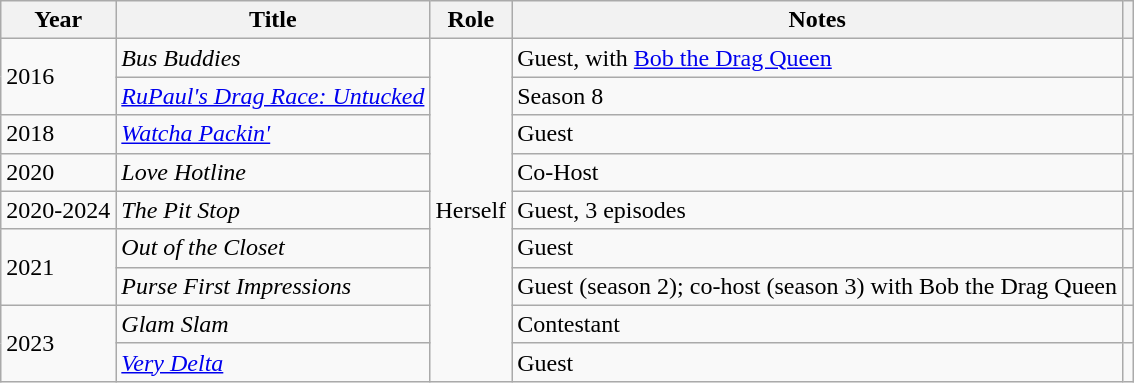<table class="wikitable">
<tr>
<th>Year</th>
<th>Title</th>
<th>Role</th>
<th>Notes</th>
<th></th>
</tr>
<tr>
<td rowspan="2">2016</td>
<td><em>Bus Buddies</em></td>
<td rowspan="9">Herself</td>
<td>Guest, with <a href='#'>Bob the Drag Queen</a></td>
<td></td>
</tr>
<tr>
<td><em><a href='#'>RuPaul's Drag Race: Untucked</a></em></td>
<td>Season 8</td>
<td></td>
</tr>
<tr>
<td>2018</td>
<td><em><a href='#'>Watcha Packin'</a></em></td>
<td>Guest</td>
<td></td>
</tr>
<tr>
<td>2020</td>
<td><em>Love Hotline</em></td>
<td>Co-Host</td>
<td></td>
</tr>
<tr>
<td>2020-2024</td>
<td><em>The Pit Stop</em></td>
<td>Guest, 3 episodes</td>
<td></td>
</tr>
<tr>
<td rowspan="2">2021</td>
<td><em>Out of the Closet</em></td>
<td>Guest</td>
<td></td>
</tr>
<tr>
<td><em>Purse First Impressions</em></td>
<td>Guest (season 2); co-host (season 3) with Bob the Drag Queen</td>
<td></td>
</tr>
<tr>
<td rowspan="2">2023</td>
<td><em>Glam Slam</em></td>
<td>Contestant</td>
<td></td>
</tr>
<tr>
<td><em><a href='#'>Very Delta</a></em></td>
<td>Guest</td>
<td></td>
</tr>
</table>
